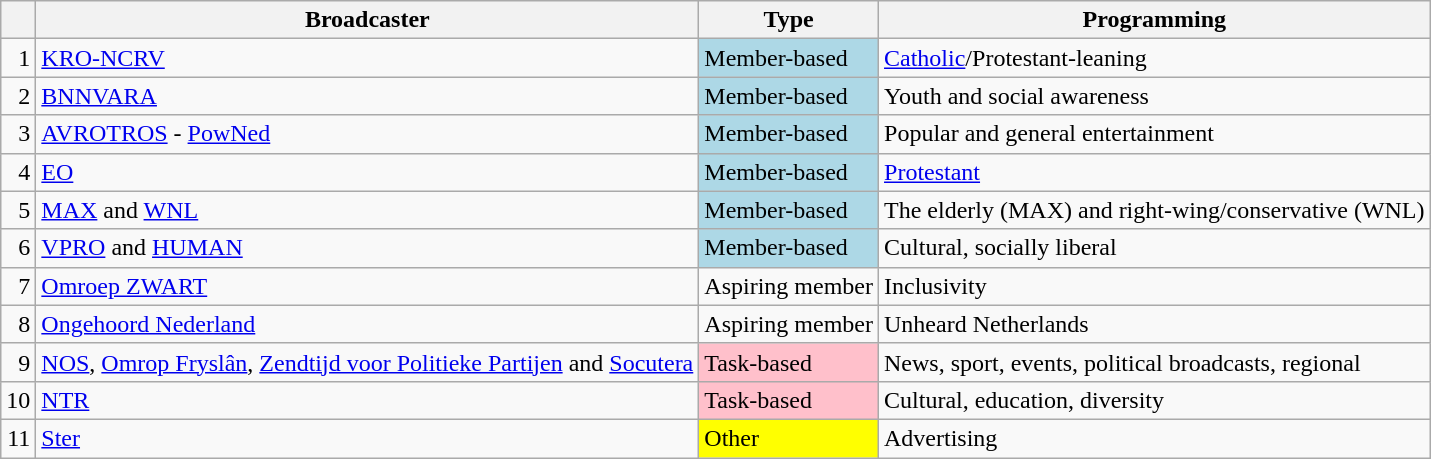<table class="wikitable">
<tr>
<th></th>
<th>Broadcaster</th>
<th>Type</th>
<th>Programming</th>
</tr>
<tr>
<td style="text-align: right;">1</td>
<td><a href='#'>KRO-NCRV</a></td>
<td style="background:lightblue">Member-based</td>
<td><a href='#'>Catholic</a>/Protestant-leaning</td>
</tr>
<tr>
<td style="text-align: right;">2</td>
<td><a href='#'>BNNVARA</a></td>
<td style="background:lightblue">Member-based</td>
<td>Youth and social awareness</td>
</tr>
<tr>
<td style="text-align: right;">3</td>
<td><a href='#'>AVROTROS</a> - <a href='#'>PowNed</a></td>
<td style="background:lightblue">Member-based</td>
<td>Popular and general entertainment</td>
</tr>
<tr>
<td style="text-align: right;">4</td>
<td><a href='#'>EO</a></td>
<td style="background:lightblue">Member-based</td>
<td><a href='#'>Protestant</a></td>
</tr>
<tr>
<td style="text-align: right;">5</td>
<td><a href='#'>MAX</a> and <a href='#'>WNL</a></td>
<td style="background:lightblue">Member-based</td>
<td>The elderly (MAX) and right-wing/conservative (WNL)</td>
</tr>
<tr>
<td style="text-align: right;">6</td>
<td><a href='#'>VPRO</a> and <a href='#'>HUMAN</a></td>
<td style="background:lightblue">Member-based</td>
<td>Cultural, socially liberal</td>
</tr>
<tr>
<td style="text-align: right;">7</td>
<td><a href='#'>Omroep ZWART</a></td>
<td>Aspiring member</td>
<td>Inclusivity</td>
</tr>
<tr>
<td style="text-align: right;">8</td>
<td><a href='#'>Ongehoord Nederland</a></td>
<td>Aspiring member</td>
<td>Unheard Netherlands</td>
</tr>
<tr>
<td style="text-align: right;">9</td>
<td><a href='#'>NOS</a>, <a href='#'>Omrop Fryslân</a>, <a href='#'>Zendtijd voor Politieke Partijen</a> and <a href='#'>Socutera</a></td>
<td style="background:pink">Task-based</td>
<td>News, sport, events, political broadcasts, regional</td>
</tr>
<tr>
<td style="text-align: right;">10</td>
<td><a href='#'>NTR</a></td>
<td style="background:pink">Task-based</td>
<td>Cultural, education, diversity</td>
</tr>
<tr>
<td style="text-align: right;">11</td>
<td><a href='#'>Ster</a></td>
<td style="background:yellow">Other</td>
<td>Advertising</td>
</tr>
</table>
